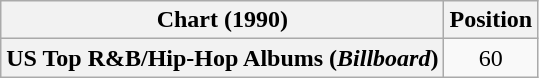<table class="wikitable plainrowheaders" style="text-align:center">
<tr>
<th scope="col">Chart (1990)</th>
<th scope="col">Position</th>
</tr>
<tr>
<th scope="row">US Top R&B/Hip-Hop Albums (<em>Billboard</em>)</th>
<td>60</td>
</tr>
</table>
